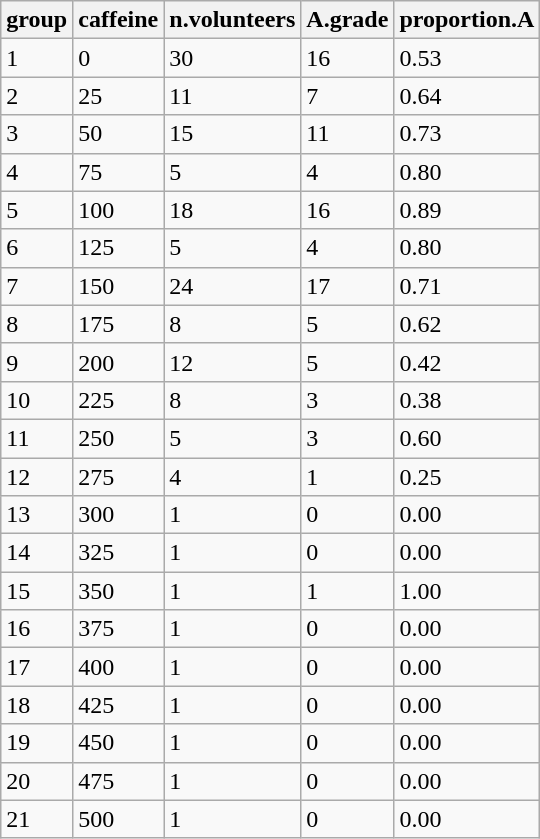<table class="wikitable">
<tr>
<th>group</th>
<th>caffeine</th>
<th>n.volunteers</th>
<th>A.grade</th>
<th>proportion.A</th>
</tr>
<tr>
<td>1</td>
<td>0</td>
<td>30</td>
<td>16</td>
<td>0.53</td>
</tr>
<tr>
<td>2</td>
<td>25</td>
<td>11</td>
<td>7</td>
<td>0.64</td>
</tr>
<tr>
<td>3</td>
<td>50</td>
<td>15</td>
<td>11</td>
<td>0.73</td>
</tr>
<tr>
<td>4</td>
<td>75</td>
<td>5</td>
<td>4</td>
<td>0.80</td>
</tr>
<tr>
<td>5</td>
<td>100</td>
<td>18</td>
<td>16</td>
<td>0.89</td>
</tr>
<tr>
<td>6</td>
<td>125</td>
<td>5</td>
<td>4</td>
<td>0.80</td>
</tr>
<tr>
<td>7</td>
<td>150</td>
<td>24</td>
<td>17</td>
<td>0.71</td>
</tr>
<tr>
<td>8</td>
<td>175</td>
<td>8</td>
<td>5</td>
<td>0.62</td>
</tr>
<tr>
<td>9</td>
<td>200</td>
<td>12</td>
<td>5</td>
<td>0.42</td>
</tr>
<tr>
<td>10</td>
<td>225</td>
<td>8</td>
<td>3</td>
<td>0.38</td>
</tr>
<tr>
<td>11</td>
<td>250</td>
<td>5</td>
<td>3</td>
<td>0.60</td>
</tr>
<tr>
<td>12</td>
<td>275</td>
<td>4</td>
<td>1</td>
<td>0.25</td>
</tr>
<tr>
<td>13</td>
<td>300</td>
<td>1</td>
<td>0</td>
<td>0.00</td>
</tr>
<tr>
<td>14</td>
<td>325</td>
<td>1</td>
<td>0</td>
<td>0.00</td>
</tr>
<tr>
<td>15</td>
<td>350</td>
<td>1</td>
<td>1</td>
<td>1.00</td>
</tr>
<tr>
<td>16</td>
<td>375</td>
<td>1</td>
<td>0</td>
<td>0.00</td>
</tr>
<tr>
<td>17</td>
<td>400</td>
<td>1</td>
<td>0</td>
<td>0.00</td>
</tr>
<tr>
<td>18</td>
<td>425</td>
<td>1</td>
<td>0</td>
<td>0.00</td>
</tr>
<tr>
<td>19</td>
<td>450</td>
<td>1</td>
<td>0</td>
<td>0.00</td>
</tr>
<tr>
<td>20</td>
<td>475</td>
<td>1</td>
<td>0</td>
<td>0.00</td>
</tr>
<tr>
<td>21</td>
<td>500</td>
<td>1</td>
<td>0</td>
<td>0.00</td>
</tr>
</table>
